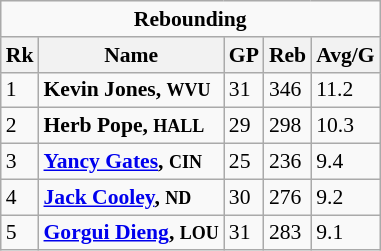<table class="wikitable" style="white-space:nowrap; font-size:90%;">
<tr>
<td colspan=5 style="text-align:center;"><strong>Rebounding</strong></td>
</tr>
<tr>
<th>Rk</th>
<th>Name</th>
<th>GP</th>
<th>Reb</th>
<th>Avg/G</th>
</tr>
<tr>
<td>1</td>
<td><strong>Kevin Jones, <small>WVU</small></strong></td>
<td>31</td>
<td>346</td>
<td>11.2</td>
</tr>
<tr>
<td>2</td>
<td><strong>Herb Pope, <small>HALL</small></strong></td>
<td>29</td>
<td>298</td>
<td>10.3</td>
</tr>
<tr>
<td>3</td>
<td><strong><a href='#'>Yancy Gates</a>, <small>CIN</small></strong></td>
<td>25</td>
<td>236</td>
<td>9.4</td>
</tr>
<tr>
<td>4</td>
<td><strong><a href='#'>Jack Cooley</a>, <small>ND</small></strong></td>
<td>30</td>
<td>276</td>
<td>9.2</td>
</tr>
<tr>
<td>5</td>
<td><strong><a href='#'>Gorgui Dieng</a>, <small>LOU</small></strong></td>
<td>31</td>
<td>283</td>
<td>9.1</td>
</tr>
</table>
